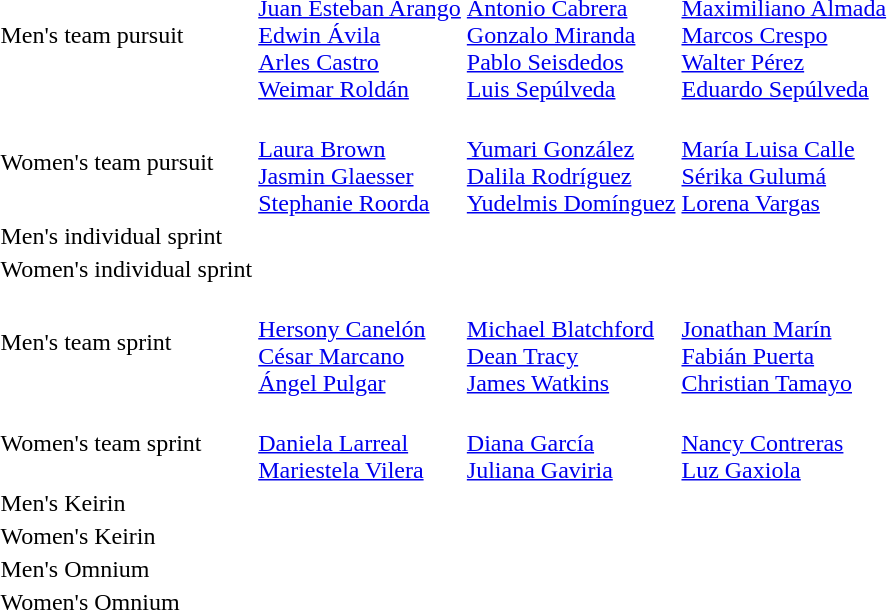<table>
<tr>
<td>Men's team pursuit<br></td>
<td><br><a href='#'>Juan Esteban Arango</a><br><a href='#'>Edwin Ávila</a><br><a href='#'>Arles Castro</a><br><a href='#'>Weimar Roldán</a></td>
<td><br><a href='#'>Antonio Cabrera</a><br><a href='#'>Gonzalo Miranda</a><br><a href='#'>Pablo Seisdedos</a><br><a href='#'>Luis Sepúlveda</a></td>
<td><br><a href='#'>Maximiliano Almada</a><br><a href='#'>Marcos Crespo</a><br><a href='#'>Walter Pérez</a><br><a href='#'>Eduardo Sepúlveda</a></td>
</tr>
<tr>
<td>Women's team pursuit<br></td>
<td><br><a href='#'>Laura Brown</a><br><a href='#'>Jasmin Glaesser</a><br><a href='#'>Stephanie Roorda</a></td>
<td><br><a href='#'>Yumari González</a><br><a href='#'>Dalila Rodríguez</a><br><a href='#'>Yudelmis Domínguez</a></td>
<td><br><a href='#'>María Luisa Calle</a><br><a href='#'>Sérika Gulumá</a><br><a href='#'>Lorena Vargas</a></td>
</tr>
<tr>
<td>Men's individual sprint<br></td>
<td></td>
<td></td>
<td></td>
</tr>
<tr>
<td>Women's individual sprint<br></td>
<td></td>
<td></td>
<td></td>
</tr>
<tr>
<td>Men's team sprint<br></td>
<td><br><a href='#'>Hersony Canelón</a><br><a href='#'>César Marcano</a><br><a href='#'>Ángel Pulgar</a></td>
<td><br><a href='#'>Michael Blatchford</a><br><a href='#'>Dean Tracy</a><br><a href='#'>James Watkins</a></td>
<td><br><a href='#'>Jonathan Marín</a><br><a href='#'>Fabián Puerta</a><br><a href='#'>Christian Tamayo</a></td>
</tr>
<tr>
<td>Women's team sprint<br></td>
<td><br><a href='#'>Daniela Larreal</a><br><a href='#'>Mariestela Vilera</a></td>
<td><br><a href='#'>Diana García</a><br><a href='#'>Juliana Gaviria</a></td>
<td><br><a href='#'>Nancy Contreras</a><br><a href='#'>Luz Gaxiola</a></td>
</tr>
<tr>
<td>Men's Keirin<br></td>
<td></td>
<td></td>
<td></td>
</tr>
<tr>
<td>Women's Keirin<br></td>
<td></td>
<td></td>
<td></td>
</tr>
<tr>
<td>Men's Omnium<br></td>
<td></td>
<td></td>
<td></td>
</tr>
<tr>
<td>Women's Omnium<br></td>
<td></td>
<td></td>
<td></td>
</tr>
</table>
